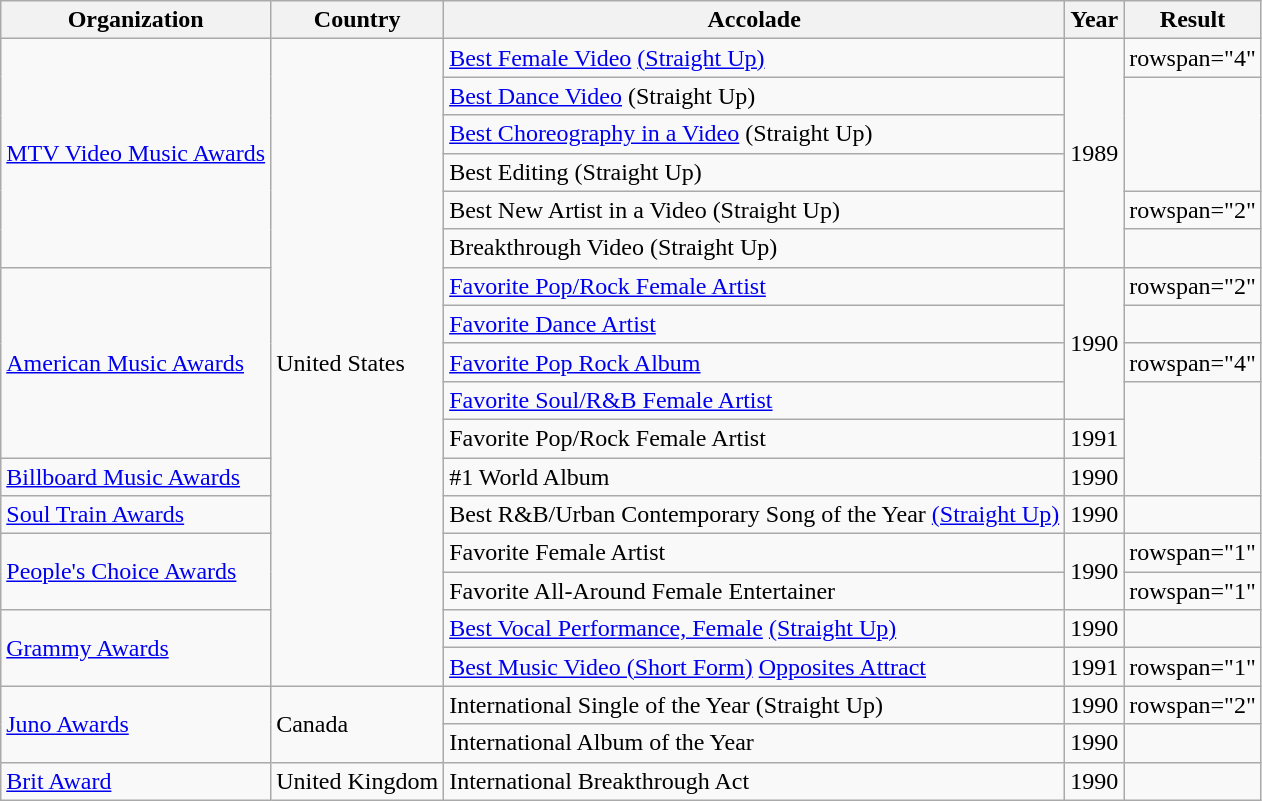<table class="wikitable sortable">
<tr>
<th>Organization</th>
<th>Country</th>
<th>Accolade</th>
<th>Year</th>
<th>Result</th>
</tr>
<tr>
<td rowspan="6"><a href='#'>MTV Video Music Awards</a></td>
<td rowspan="17">United States</td>
<td><a href='#'>Best Female Video</a> <a href='#'>(Straight Up)</a></td>
<td rowspan="6">1989</td>
<td>rowspan="4" </td>
</tr>
<tr>
<td><a href='#'>Best Dance Video</a> (Straight Up)</td>
</tr>
<tr>
<td><a href='#'>Best Choreography in a Video</a> (Straight Up)</td>
</tr>
<tr>
<td>Best Editing (Straight Up)</td>
</tr>
<tr>
<td>Best New Artist in a Video (Straight Up)</td>
<td>rowspan="2" </td>
</tr>
<tr>
<td>Breakthrough Video (Straight Up)</td>
</tr>
<tr>
<td rowspan="5"><a href='#'>American Music Awards</a></td>
<td><a href='#'>Favorite Pop/Rock Female Artist</a></td>
<td rowspan="4">1990</td>
<td>rowspan="2" </td>
</tr>
<tr>
<td><a href='#'>Favorite Dance Artist</a></td>
</tr>
<tr>
<td><a href='#'>Favorite Pop Rock Album</a></td>
<td>rowspan="4" </td>
</tr>
<tr>
<td><a href='#'>Favorite Soul/R&B Female Artist</a></td>
</tr>
<tr>
<td>Favorite Pop/Rock Female Artist</td>
<td>1991</td>
</tr>
<tr>
<td><a href='#'>Billboard Music Awards</a></td>
<td>#1 World Album</td>
<td>1990</td>
</tr>
<tr>
<td rowspan="1"><a href='#'>Soul Train Awards</a></td>
<td>Best R&B/Urban Contemporary Song of the Year <a href='#'>(Straight Up)</a></td>
<td>1990</td>
<td></td>
</tr>
<tr>
<td rowspan="2"><a href='#'>People's Choice Awards</a></td>
<td>Favorite Female Artist</td>
<td rowspan="2">1990</td>
<td>rowspan="1"</td>
</tr>
<tr>
<td>Favorite All-Around Female Entertainer</td>
<td>rowspan="1"</td>
</tr>
<tr>
<td rowspan="2"><a href='#'>Grammy Awards</a></td>
<td><a href='#'>Best Vocal Performance, Female</a> <a href='#'>(Straight Up)</a></td>
<td>1990</td>
<td></td>
</tr>
<tr>
<td><a href='#'>Best Music Video (Short Form)</a> <a href='#'>Opposites Attract</a></td>
<td>1991</td>
<td>rowspan="1"</td>
</tr>
<tr>
<td rowspan="2"><a href='#'>Juno Awards</a></td>
<td rowspan="2">Canada</td>
<td>International Single of the Year (Straight Up)</td>
<td>1990</td>
<td>rowspan="2"</td>
</tr>
<tr>
<td>International Album of the Year</td>
<td>1990</td>
</tr>
<tr>
<td><a href='#'>Brit Award</a></td>
<td>United Kingdom</td>
<td>International Breakthrough Act</td>
<td>1990</td>
<td></td>
</tr>
</table>
